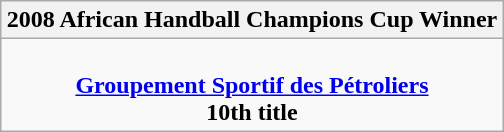<table class=wikitable style="text-align:center; margin:auto">
<tr>
<th>2008 African Handball Champions Cup Winner</th>
</tr>
<tr>
<td><br><strong><a href='#'>Groupement Sportif des Pétroliers</a></strong><br><strong>10th title</strong></td>
</tr>
</table>
